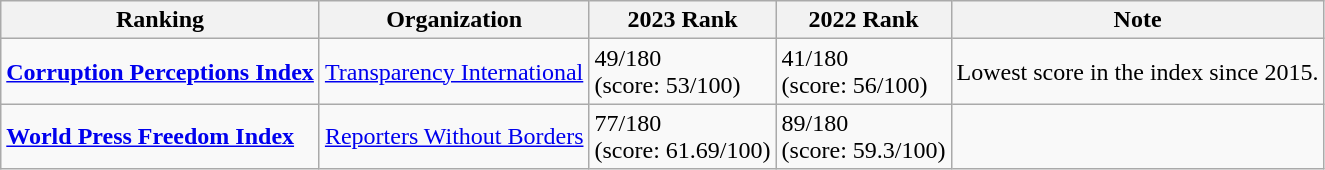<table class="wikitable">
<tr>
<th>Ranking</th>
<th>Organization</th>
<th>2023 Rank</th>
<th>2022 Rank</th>
<th>Note</th>
</tr>
<tr>
<td><strong><a href='#'>Corruption Perceptions Index</a></strong></td>
<td><a href='#'>Transparency International</a></td>
<td>49/180<br>(score: 53/100) </td>
<td>41/180<br>(score: 56/100)</td>
<td>Lowest score in the index since 2015.</td>
</tr>
<tr>
<td><strong><a href='#'>World Press Freedom Index</a></strong></td>
<td><a href='#'>Reporters Without Borders</a></td>
<td>77/180<br>(score: 61.69/100) </td>
<td>89/180<br>(score: 59.3/100)</td>
<td></td>
</tr>
</table>
